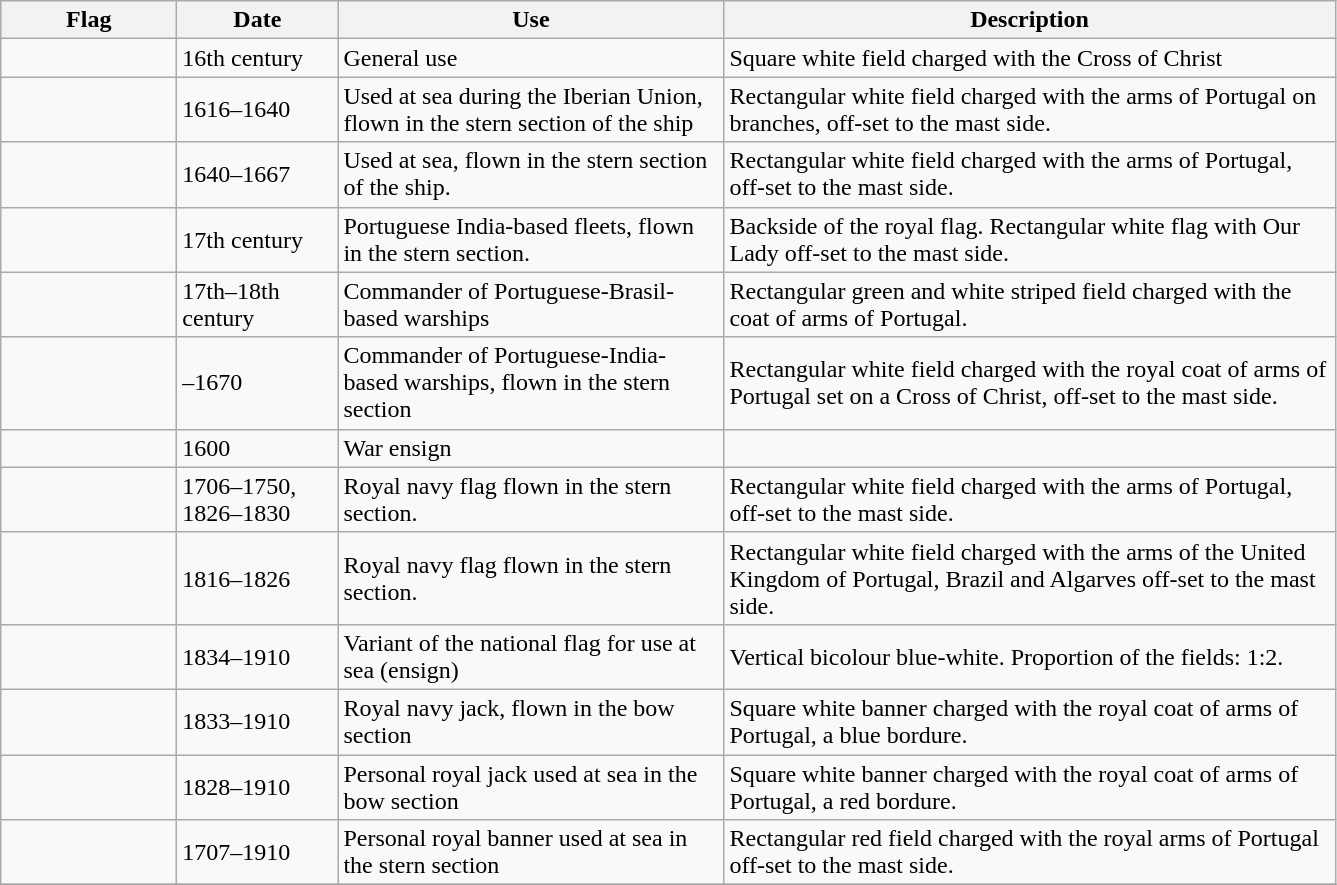<table class="wikitable">
<tr>
<th width="110">Flag</th>
<th width="100">Date</th>
<th width="250">Use</th>
<th width="400">Description</th>
</tr>
<tr>
<td></td>
<td>16th century</td>
<td>General use</td>
<td>Square white field charged with the Cross of Christ</td>
</tr>
<tr>
<td></td>
<td>1616–1640</td>
<td>Used at sea during the Iberian Union, flown in the stern section of the ship</td>
<td>Rectangular white field charged with the arms of Portugal on branches, off-set to the mast side.</td>
</tr>
<tr>
<td></td>
<td>1640–1667</td>
<td>Used at sea, flown in the stern section of the ship.</td>
<td>Rectangular white field charged with the arms of Portugal, off-set to the mast side.</td>
</tr>
<tr>
<td></td>
<td>17th century</td>
<td>Portuguese India-based fleets, flown in the stern section.</td>
<td>Backside of the royal flag. Rectangular white flag with Our Lady off-set to the mast side.</td>
</tr>
<tr>
<td></td>
<td>17th–18th century</td>
<td>Commander of Portuguese-Brasil-based warships</td>
<td>Rectangular green and white striped field charged with the coat of arms of Portugal.</td>
</tr>
<tr>
<td></td>
<td>–1670</td>
<td>Commander of Portuguese-India-based warships, flown in the stern section</td>
<td>Rectangular white field charged with the royal coat of arms of Portugal set on a Cross of Christ, off-set to the mast side.</td>
</tr>
<tr>
<td></td>
<td>1600</td>
<td>War ensign</td>
<td></td>
</tr>
<tr>
<td></td>
<td>1706–1750, 1826–1830</td>
<td>Royal navy flag flown in the stern section.</td>
<td>Rectangular white field charged with the arms of Portugal, off-set to the mast side.</td>
</tr>
<tr>
<td></td>
<td>1816–1826</td>
<td>Royal navy flag flown in the stern section.</td>
<td>Rectangular white field charged with the arms of the United Kingdom of Portugal, Brazil and Algarves off-set to the mast side.</td>
</tr>
<tr>
<td></td>
<td>1834–1910</td>
<td>Variant of the national flag for use at sea (ensign)</td>
<td>Vertical bicolour blue-white. Proportion of the fields: 1:2.</td>
</tr>
<tr>
<td></td>
<td>1833–1910</td>
<td>Royal navy jack, flown in the bow section</td>
<td>Square white banner charged with the royal coat of arms of Portugal, a blue bordure.</td>
</tr>
<tr>
<td></td>
<td>1828–1910</td>
<td>Personal royal jack used at sea in the bow section</td>
<td>Square white banner charged with the royal coat of arms of Portugal, a red bordure.</td>
</tr>
<tr>
<td></td>
<td>1707–1910</td>
<td>Personal royal banner used at sea in the stern section</td>
<td>Rectangular red field charged with the royal arms of Portugal off-set to the mast side.</td>
</tr>
<tr>
</tr>
</table>
